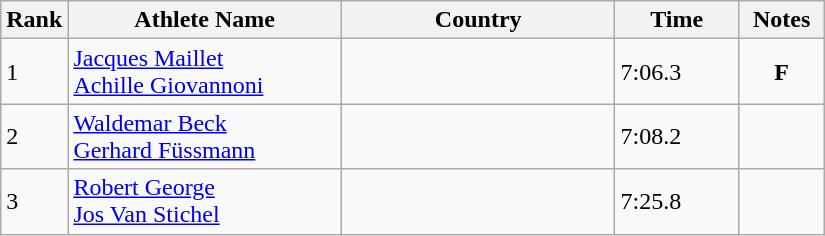<table class="wikitable">
<tr>
<th width=25>Rank</th>
<th width=175>Athlete Name</th>
<th width=175>Country</th>
<th width=75>Time</th>
<th width=50>Notes</th>
</tr>
<tr>
<td>1</td>
<td><a href='#'>Jacques Maillet</a><br><a href='#'>Achille Giovannoni</a></td>
<td></td>
<td>7:06.3</td>
<td align=center><strong>F</strong></td>
</tr>
<tr>
<td>2</td>
<td><a href='#'>Waldemar Beck</a><br><a href='#'>Gerhard Füssmann</a></td>
<td></td>
<td>7:08.2</td>
<td></td>
</tr>
<tr>
<td>3</td>
<td><a href='#'>Robert George</a><br><a href='#'>Jos Van Stichel</a></td>
<td></td>
<td>7:25.8</td>
<td></td>
</tr>
</table>
